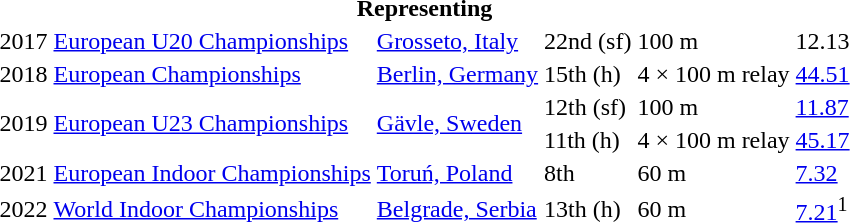<table>
<tr>
<th colspan="6">Representing </th>
</tr>
<tr>
<td>2017</td>
<td><a href='#'>European U20 Championships</a></td>
<td><a href='#'>Grosseto, Italy</a></td>
<td>22nd (sf)</td>
<td>100 m</td>
<td>12.13</td>
</tr>
<tr>
<td>2018</td>
<td><a href='#'>European Championships</a></td>
<td><a href='#'>Berlin, Germany</a></td>
<td>15th (h)</td>
<td>4 × 100 m relay</td>
<td><a href='#'>44.51</a></td>
</tr>
<tr>
<td rowspan=2>2019</td>
<td rowspan=2><a href='#'>European U23 Championships</a></td>
<td rowspan=2><a href='#'>Gävle, Sweden</a></td>
<td>12th (sf)</td>
<td>100 m</td>
<td><a href='#'>11.87</a></td>
</tr>
<tr>
<td>11th (h)</td>
<td>4 × 100 m relay</td>
<td><a href='#'>45.17</a></td>
</tr>
<tr>
<td>2021</td>
<td><a href='#'>European Indoor Championships</a></td>
<td><a href='#'>Toruń, Poland</a></td>
<td>8th</td>
<td>60 m</td>
<td><a href='#'>7.32</a></td>
</tr>
<tr>
<td>2022</td>
<td><a href='#'>World Indoor Championships</a></td>
<td><a href='#'>Belgrade, Serbia</a></td>
<td>13th (h)</td>
<td>60 m</td>
<td><a href='#'>7.21</a><sup>1</sup></td>
</tr>
</table>
